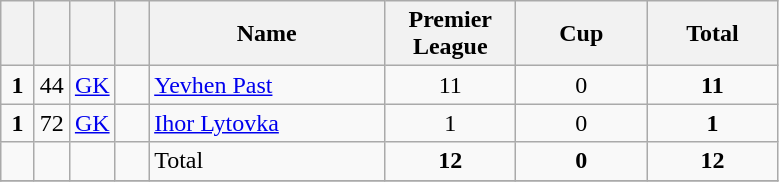<table class="wikitable" style="text-align:center">
<tr>
<th width=15></th>
<th width=15></th>
<th width=15></th>
<th width=15></th>
<th width=150>Name</th>
<th width=80><strong>Premier League</strong></th>
<th width=80><strong>Cup</strong></th>
<th width=80>Total</th>
</tr>
<tr>
<td><strong>1</strong></td>
<td>44</td>
<td><a href='#'>GK</a></td>
<td></td>
<td align=left><a href='#'>Yevhen Past</a></td>
<td>11</td>
<td>0</td>
<td><strong>11</strong></td>
</tr>
<tr>
<td><strong>1</strong></td>
<td>72</td>
<td><a href='#'>GK</a></td>
<td></td>
<td align=left><a href='#'>Ihor Lytovka</a></td>
<td>1</td>
<td>0</td>
<td><strong>1</strong></td>
</tr>
<tr>
<td></td>
<td></td>
<td></td>
<td></td>
<td align=left>Total</td>
<td><strong>12</strong></td>
<td><strong>0</strong></td>
<td><strong>12</strong></td>
</tr>
<tr>
</tr>
</table>
